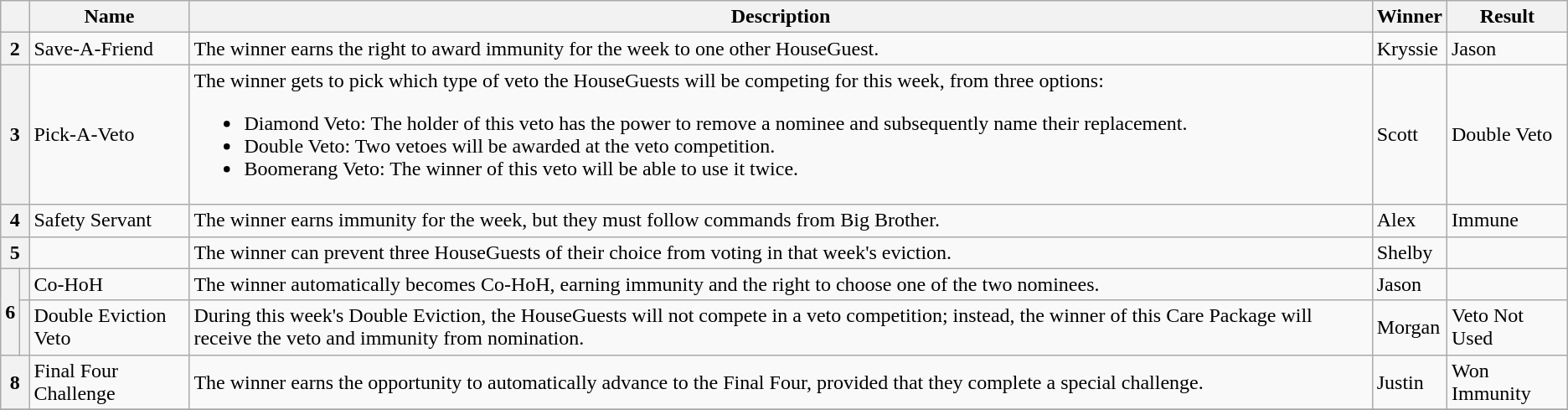<table class="wikitable">
<tr>
<th colspan=2></th>
<th>Name</th>
<th>Description</th>
<th>Winner</th>
<th>Result</th>
</tr>
<tr>
<th colspan=2>2</th>
<td style="text-align:left;">Save-A-Friend</td>
<td>The winner earns the right to award immunity for the week to one other HouseGuest.</td>
<td>Kryssie</td>
<td>Jason</td>
</tr>
<tr>
<th colspan=2>3</th>
<td style="text-align:left;">Pick-A-Veto</td>
<td>The winner gets to pick which type of veto the HouseGuests will be competing for this week, from three options:<br><ul><li>Diamond Veto: The holder of this veto has the power to remove a nominee and subsequently name their replacement.</li><li>Double Veto: Two vetoes will be awarded at the veto competition.</li><li>Boomerang Veto: The winner of this veto will be able to use it twice.</li></ul></td>
<td>Scott</td>
<td>Double Veto</td>
</tr>
<tr>
<th colspan=2>4</th>
<td style="text-align:left;">Safety Servant</td>
<td>The winner earns immunity for the week, but they must follow commands from Big Brother.</td>
<td>Alex</td>
<td>Immune</td>
</tr>
<tr>
<th colspan=2>5</th>
<td style="text-align:left;"></td>
<td>The winner can prevent three HouseGuests of their choice from voting in that week's eviction.</td>
<td>Shelby</td>
<td></td>
</tr>
<tr>
<th rowspan=2>6</th>
<th><small></small></th>
<td style="text-align:left;">Co-HoH</td>
<td>The winner automatically becomes Co-HoH, earning immunity and the right to choose one of the two nominees.</td>
<td>Jason</td>
<td></td>
</tr>
<tr>
<th><small></small></th>
<td style="text-align:left;">Double Eviction Veto</td>
<td>During this week's Double Eviction, the HouseGuests will not compete in a veto competition; instead, the winner of this Care Package will receive the veto and immunity from nomination.</td>
<td>Morgan</td>
<td>Veto Not Used</td>
</tr>
<tr>
<th colspan=2>8</th>
<td style="text-align:left;">Final Four Challenge</td>
<td>The winner earns the opportunity to automatically advance to the Final Four, provided that they complete a special challenge.</td>
<td>Justin</td>
<td>Won Immunity</td>
</tr>
<tr>
</tr>
</table>
